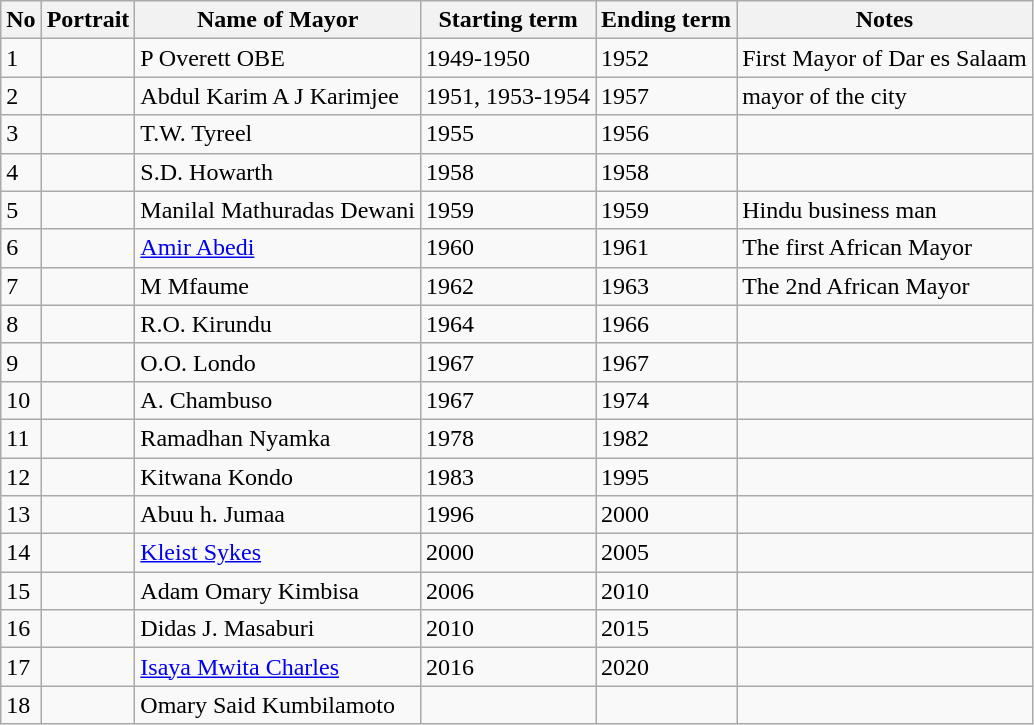<table class="wikitable">
<tr>
<th>No</th>
<th>Portrait</th>
<th>Name of Mayor</th>
<th>Starting term</th>
<th>Ending term</th>
<th>Notes</th>
</tr>
<tr>
<td>1</td>
<td></td>
<td>P Overett OBE</td>
<td>1949-1950</td>
<td>1952</td>
<td>First Mayor of Dar es Salaam</td>
</tr>
<tr>
<td>2</td>
<td></td>
<td>Abdul Karim A J Karimjee</td>
<td>1951, 1953-1954</td>
<td>1957</td>
<td>mayor of the city</td>
</tr>
<tr>
<td>3</td>
<td></td>
<td>T.W. Tyreel</td>
<td>1955</td>
<td>1956</td>
<td></td>
</tr>
<tr>
<td>4</td>
<td></td>
<td>S.D. Howarth</td>
<td>1958</td>
<td>1958</td>
<td></td>
</tr>
<tr>
<td>5</td>
<td></td>
<td>Manilal Mathuradas Dewani</td>
<td>1959</td>
<td>1959</td>
<td>Hindu business man</td>
</tr>
<tr>
<td>6</td>
<td></td>
<td><a href='#'>Amir Abedi</a></td>
<td>1960</td>
<td>1961</td>
<td>The first African Mayor</td>
</tr>
<tr>
<td>7</td>
<td></td>
<td>M Mfaume</td>
<td>1962</td>
<td>1963</td>
<td>The 2nd African Mayor</td>
</tr>
<tr>
<td>8</td>
<td></td>
<td>R.O. Kirundu</td>
<td>1964</td>
<td>1966</td>
<td></td>
</tr>
<tr>
<td>9</td>
<td></td>
<td>O.O. Londo</td>
<td>1967</td>
<td>1967</td>
<td></td>
</tr>
<tr>
<td>10</td>
<td></td>
<td>A. Chambuso</td>
<td>1967</td>
<td>1974</td>
<td></td>
</tr>
<tr>
<td>11</td>
<td></td>
<td>Ramadhan Nyamka</td>
<td>1978</td>
<td>1982</td>
<td></td>
</tr>
<tr>
<td>12</td>
<td></td>
<td>Kitwana Kondo</td>
<td>1983</td>
<td>1995</td>
<td></td>
</tr>
<tr>
<td>13</td>
<td></td>
<td>Abuu h. Jumaa</td>
<td>1996</td>
<td>2000</td>
<td></td>
</tr>
<tr>
<td>14</td>
<td></td>
<td><a href='#'>Kleist Sykes</a></td>
<td>2000</td>
<td>2005</td>
<td></td>
</tr>
<tr>
<td>15</td>
<td></td>
<td>Adam Omary Kimbisa</td>
<td>2006</td>
<td>2010</td>
<td></td>
</tr>
<tr>
<td>16</td>
<td></td>
<td>Didas J. Masaburi</td>
<td>2010</td>
<td>2015</td>
<td></td>
</tr>
<tr>
<td>17</td>
<td></td>
<td><a href='#'>Isaya Mwita Charles</a></td>
<td>2016</td>
<td>2020</td>
<td></td>
</tr>
<tr>
<td>18</td>
<td></td>
<td>Omary Said Kumbilamoto</td>
<td></td>
<td></td>
<td></td>
</tr>
</table>
